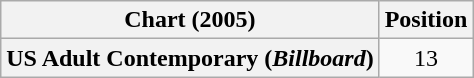<table class="wikitable plainrowheaders" style="text-align:center">
<tr>
<th scope="col">Chart (2005)</th>
<th scope="col">Position</th>
</tr>
<tr>
<th scope="row">US Adult Contemporary (<em>Billboard</em>)</th>
<td>13</td>
</tr>
</table>
